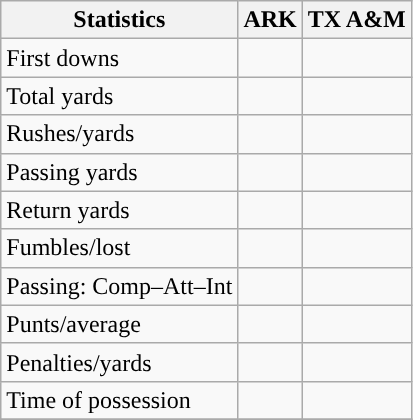<table class="wikitable" style="float: left;">
<tr>
<th>Statistics</th>
<th>ARK</th>
<th>TX A&M</th>
</tr>
<tr>
<td>First downs</td>
<td></td>
<td></td>
</tr>
<tr>
<td>Total yards</td>
<td></td>
<td></td>
</tr>
<tr>
<td>Rushes/yards</td>
<td></td>
<td></td>
</tr>
<tr>
<td>Passing yards</td>
<td></td>
<td></td>
</tr>
<tr>
<td>Return yards</td>
<td></td>
<td></td>
</tr>
<tr>
<td>Fumbles/lost</td>
<td></td>
<td></td>
</tr>
<tr>
<td>Passing: Comp–Att–Int</td>
<td></td>
<td></td>
</tr>
<tr>
<td>Punts/average</td>
<td></td>
<td></td>
</tr>
<tr>
<td>Penalties/yards</td>
<td></td>
<td></td>
</tr>
<tr>
<td>Time of possession</td>
<td></td>
<td></td>
</tr>
<tr>
</tr>
</table>
